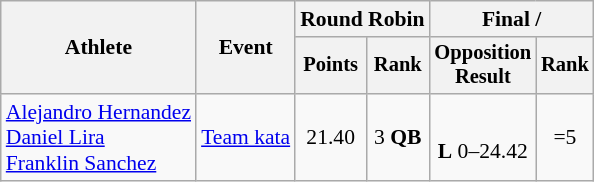<table class="wikitable" border="1" style="font-size:90%">
<tr>
<th rowspan=2>Athlete</th>
<th rowspan=2>Event</th>
<th colspan=2>Round Robin</th>
<th colspan=2>Final / </th>
</tr>
<tr style="font-size:95%">
<th>Points</th>
<th>Rank</th>
<th>Opposition<br>Result</th>
<th>Rank</th>
</tr>
<tr align=center>
<td align=left><a href='#'>Alejandro Hernandez</a><br><a href='#'>Daniel Lira</a><br><a href='#'>Franklin Sanchez</a></td>
<td align=left><a href='#'>Team kata</a></td>
<td>21.40</td>
<td>3 <strong>QB</strong></td>
<td><br><strong>L</strong> 0–24.42</td>
<td>=5</td>
</tr>
</table>
